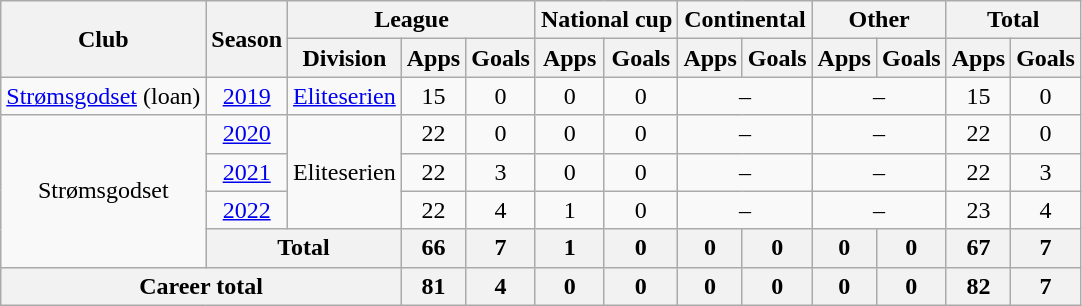<table class="wikitable" style="text-align: center;">
<tr>
<th rowspan="2">Club</th>
<th rowspan="2">Season</th>
<th colspan="3">League</th>
<th colspan="2">National cup</th>
<th colspan="2">Continental</th>
<th colspan="2">Other</th>
<th colspan="2">Total</th>
</tr>
<tr>
<th>Division</th>
<th>Apps</th>
<th>Goals</th>
<th>Apps</th>
<th>Goals</th>
<th>Apps</th>
<th>Goals</th>
<th>Apps</th>
<th>Goals</th>
<th>Apps</th>
<th>Goals</th>
</tr>
<tr>
<td><a href='#'>Strømsgodset</a> (loan)</td>
<td><a href='#'>2019</a></td>
<td><a href='#'>Eliteserien</a></td>
<td>15</td>
<td>0</td>
<td>0</td>
<td>0</td>
<td colspan="2">–</td>
<td colspan="2">–</td>
<td>15</td>
<td>0</td>
</tr>
<tr>
<td rowspan="4">Strømsgodset</td>
<td><a href='#'>2020</a></td>
<td rowspan="3">Eliteserien</td>
<td>22</td>
<td>0</td>
<td>0</td>
<td>0</td>
<td colspan="2">–</td>
<td colspan="2">–</td>
<td>22</td>
<td>0</td>
</tr>
<tr>
<td><a href='#'>2021</a></td>
<td>22</td>
<td>3</td>
<td>0</td>
<td>0</td>
<td colspan="2">–</td>
<td colspan="2">–</td>
<td>22</td>
<td>3</td>
</tr>
<tr>
<td><a href='#'>2022</a></td>
<td>22</td>
<td>4</td>
<td>1</td>
<td>0</td>
<td colspan="2">–</td>
<td colspan="2">–</td>
<td>23</td>
<td>4</td>
</tr>
<tr>
<th colspan="2">Total</th>
<th>66</th>
<th>7</th>
<th>1</th>
<th>0</th>
<th>0</th>
<th>0</th>
<th>0</th>
<th>0</th>
<th>67</th>
<th>7</th>
</tr>
<tr>
<th colspan="3">Career total</th>
<th>81</th>
<th>4</th>
<th>0</th>
<th>0</th>
<th>0</th>
<th>0</th>
<th>0</th>
<th>0</th>
<th>82</th>
<th>7</th>
</tr>
</table>
